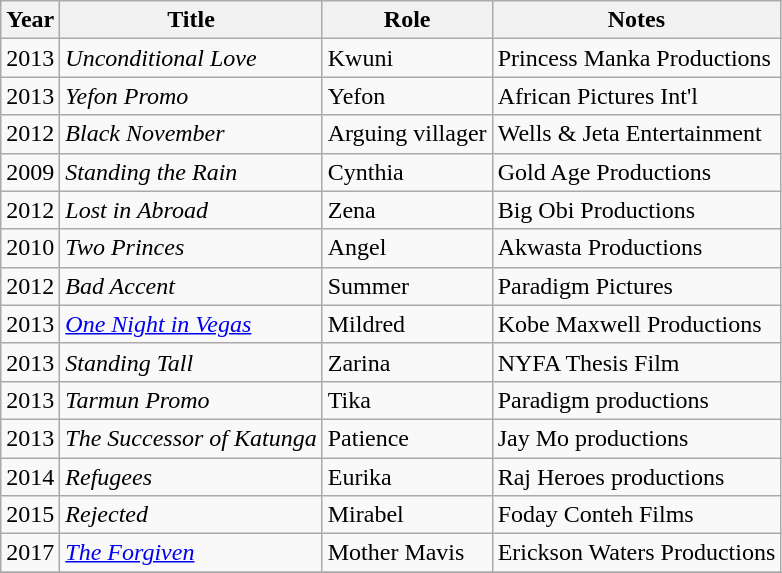<table class="wikitable sortable">
<tr>
<th>Year</th>
<th>Title</th>
<th>Role</th>
<th class="unsortable">Notes</th>
</tr>
<tr>
<td>2013</td>
<td><em>Unconditional Love</em></td>
<td>Kwuni</td>
<td>Princess Manka Productions</td>
</tr>
<tr>
<td>2013</td>
<td><em>Yefon Promo</em></td>
<td>Yefon</td>
<td>African Pictures Int'l</td>
</tr>
<tr>
<td>2012</td>
<td><em>Black November</em></td>
<td>Arguing villager</td>
<td>Wells & Jeta Entertainment</td>
</tr>
<tr>
<td>2009</td>
<td><em>Standing the Rain</em></td>
<td>Cynthia</td>
<td>Gold Age Productions</td>
</tr>
<tr>
<td>2012</td>
<td><em>Lost in Abroad</em></td>
<td>Zena</td>
<td>Big Obi Productions</td>
</tr>
<tr>
<td>2010</td>
<td><em>Two Princes</em></td>
<td>Angel</td>
<td>Akwasta Productions</td>
</tr>
<tr>
<td>2012</td>
<td><em>Bad Accent</em></td>
<td>Summer</td>
<td>Paradigm Pictures</td>
</tr>
<tr>
<td>2013</td>
<td><em><a href='#'>One Night in Vegas</a></em></td>
<td>Mildred</td>
<td>Kobe Maxwell Productions</td>
</tr>
<tr>
<td>2013</td>
<td><em>Standing Tall</em></td>
<td>Zarina</td>
<td>NYFA Thesis Film</td>
</tr>
<tr>
<td>2013</td>
<td><em>Tarmun Promo</em></td>
<td>Tika</td>
<td>Paradigm productions</td>
</tr>
<tr>
<td>2013</td>
<td><em>The Successor of Katunga</em></td>
<td>Patience</td>
<td>Jay Mo productions</td>
</tr>
<tr>
<td>2014</td>
<td><em>Refugees</em></td>
<td>Eurika</td>
<td>Raj Heroes productions</td>
</tr>
<tr>
<td>2015</td>
<td><em>Rejected</em></td>
<td>Mirabel</td>
<td>Foday Conteh Films</td>
</tr>
<tr>
<td>2017</td>
<td><em><a href='#'>The Forgiven</a></em></td>
<td>Mother Mavis</td>
<td>Erickson Waters Productions</td>
</tr>
<tr>
</tr>
</table>
